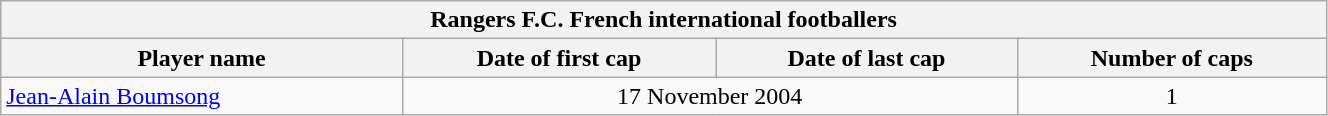<table class="wikitable plainrowheaders" style="width: 70%;">
<tr>
<th colspan=5>Rangers F.C. French international footballers </th>
</tr>
<tr>
<th scope="col">Player name</th>
<th scope="col">Date of first cap</th>
<th scope="col">Date of last cap</th>
<th scope="col">Number of caps</th>
</tr>
<tr>
<td><a href='#'>Jean-Alain Boumsong</a></td>
<td align="center" colspan="2">17 November 2004</td>
<td align="center">1</td>
</tr>
</table>
